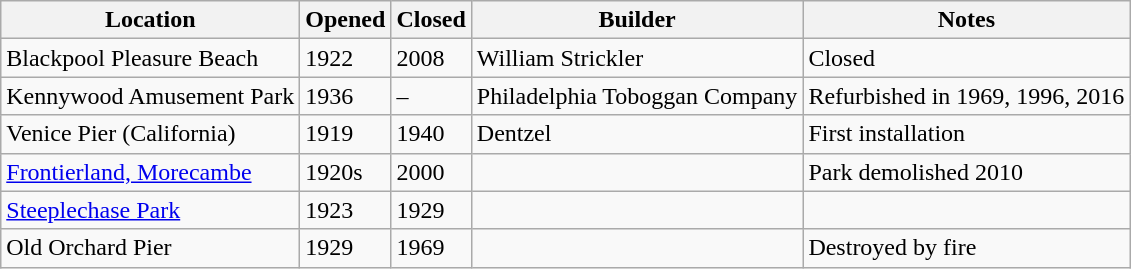<table class="wikitable sortable">
<tr>
<th>Location</th>
<th>Opened</th>
<th>Closed</th>
<th>Builder</th>
<th>Notes</th>
</tr>
<tr>
<td> Blackpool Pleasure Beach</td>
<td>1922</td>
<td>2008</td>
<td>William Strickler</td>
<td>Closed</td>
</tr>
<tr>
<td> Kennywood Amusement Park</td>
<td>1936</td>
<td>–</td>
<td>Philadelphia Toboggan Company</td>
<td>Refurbished in 1969, 1996, 2016</td>
</tr>
<tr>
<td> Venice Pier (California)</td>
<td>1919</td>
<td>1940</td>
<td>Dentzel</td>
<td>First installation</td>
</tr>
<tr>
<td> <a href='#'>Frontierland, Morecambe</a></td>
<td>1920s</td>
<td>2000</td>
<td></td>
<td>Park demolished 2010</td>
</tr>
<tr>
<td> <a href='#'>Steeplechase Park</a></td>
<td>1923</td>
<td>1929</td>
<td></td>
</tr>
<tr>
<td> Old Orchard Pier</td>
<td>1929</td>
<td>1969</td>
<td></td>
<td>Destroyed by fire </td>
</tr>
</table>
